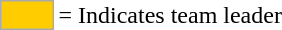<table>
<tr>
<td style="background:#fc0; border:1px solid #aaa; width:2em;"></td>
<td>= Indicates team leader</td>
</tr>
</table>
